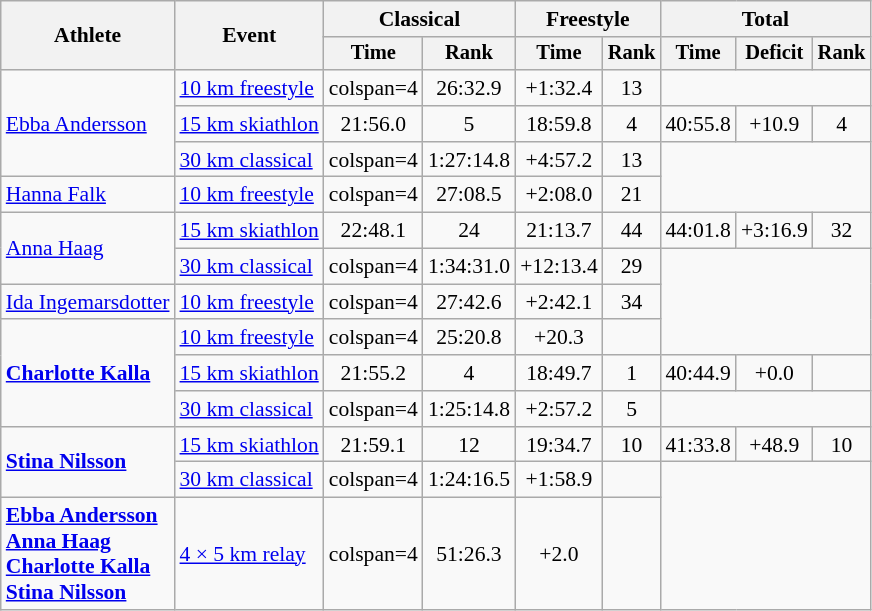<table class="wikitable" style="font-size:90%">
<tr>
<th rowspan=2>Athlete</th>
<th rowspan=2>Event</th>
<th colspan=2>Classical</th>
<th colspan=2>Freestyle</th>
<th colspan=3>Total</th>
</tr>
<tr style="font-size:95%">
<th>Time</th>
<th>Rank</th>
<th>Time</th>
<th>Rank</th>
<th>Time</th>
<th>Deficit</th>
<th>Rank</th>
</tr>
<tr align=center>
<td align=left rowspan=3><a href='#'>Ebba Andersson</a></td>
<td align=left><a href='#'>10 km freestyle</a></td>
<td>colspan=4 </td>
<td>26:32.9</td>
<td>+1:32.4</td>
<td>13</td>
</tr>
<tr align=center>
<td align=left><a href='#'>15 km skiathlon</a></td>
<td>21:56.0</td>
<td>5</td>
<td>18:59.8</td>
<td>4</td>
<td>40:55.8</td>
<td>+10.9</td>
<td>4</td>
</tr>
<tr align=center>
<td align=left><a href='#'>30 km classical</a></td>
<td>colspan=4 </td>
<td>1:27:14.8</td>
<td>+4:57.2</td>
<td>13</td>
</tr>
<tr align=center>
<td align=left><a href='#'>Hanna Falk</a></td>
<td align=left><a href='#'>10 km freestyle</a></td>
<td>colspan=4 </td>
<td>27:08.5</td>
<td>+2:08.0</td>
<td>21</td>
</tr>
<tr align=center>
<td align=left rowspan=2><a href='#'>Anna Haag</a></td>
<td align=left><a href='#'>15 km skiathlon</a></td>
<td>22:48.1</td>
<td>24</td>
<td>21:13.7</td>
<td>44</td>
<td>44:01.8</td>
<td>+3:16.9</td>
<td>32</td>
</tr>
<tr align=center>
<td align=left><a href='#'>30 km classical</a></td>
<td>colspan=4 </td>
<td>1:34:31.0</td>
<td>+12:13.4</td>
<td>29</td>
</tr>
<tr align=center>
<td align=left><a href='#'>Ida Ingemarsdotter</a></td>
<td align=left><a href='#'>10 km freestyle</a></td>
<td>colspan=4 </td>
<td>27:42.6</td>
<td>+2:42.1</td>
<td>34</td>
</tr>
<tr align=center>
<td align=left rowspan=3><strong><a href='#'>Charlotte Kalla</a></strong></td>
<td align=left><a href='#'>10 km freestyle</a></td>
<td>colspan=4 </td>
<td>25:20.8</td>
<td>+20.3</td>
<td></td>
</tr>
<tr align=center>
<td align=left><a href='#'>15 km skiathlon</a></td>
<td>21:55.2</td>
<td>4</td>
<td>18:49.7</td>
<td>1</td>
<td>40:44.9</td>
<td>+0.0</td>
<td></td>
</tr>
<tr align=center>
<td align=left><a href='#'>30 km classical</a></td>
<td>colspan=4 </td>
<td>1:25:14.8</td>
<td>+2:57.2</td>
<td>5</td>
</tr>
<tr align=center>
<td align=left rowspan=2><strong><a href='#'>Stina Nilsson</a></strong></td>
<td align=left><a href='#'>15 km skiathlon</a></td>
<td>21:59.1</td>
<td>12</td>
<td>19:34.7</td>
<td>10</td>
<td>41:33.8</td>
<td>+48.9</td>
<td>10</td>
</tr>
<tr align=center>
<td align=left><a href='#'>30 km classical</a></td>
<td>colspan=4 </td>
<td>1:24:16.5</td>
<td>+1:58.9</td>
<td></td>
</tr>
<tr align=center>
<td align=left><strong><a href='#'>Ebba Andersson</a><br><a href='#'>Anna Haag</a><br><a href='#'>Charlotte Kalla</a><br><a href='#'>Stina Nilsson</a></strong></td>
<td align=left><a href='#'>4 × 5 km relay</a></td>
<td>colspan=4 </td>
<td>51:26.3</td>
<td>+2.0</td>
<td></td>
</tr>
</table>
